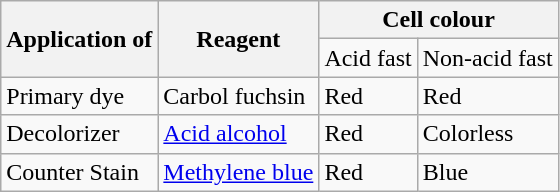<table class="wikitable">
<tr>
<th rowspan="2">Application of</th>
<th rowspan="2">Reagent</th>
<th colspan="2">Cell colour</th>
</tr>
<tr>
<td>Acid fast</td>
<td>Non-acid fast</td>
</tr>
<tr>
<td>Primary dye</td>
<td>Carbol fuchsin</td>
<td>Red</td>
<td>Red</td>
</tr>
<tr>
<td>Decolorizer</td>
<td><a href='#'>Acid alcohol</a></td>
<td>Red</td>
<td>Colorless</td>
</tr>
<tr>
<td>Counter Stain</td>
<td><a href='#'>Methylene blue</a></td>
<td>Red</td>
<td>Blue</td>
</tr>
</table>
